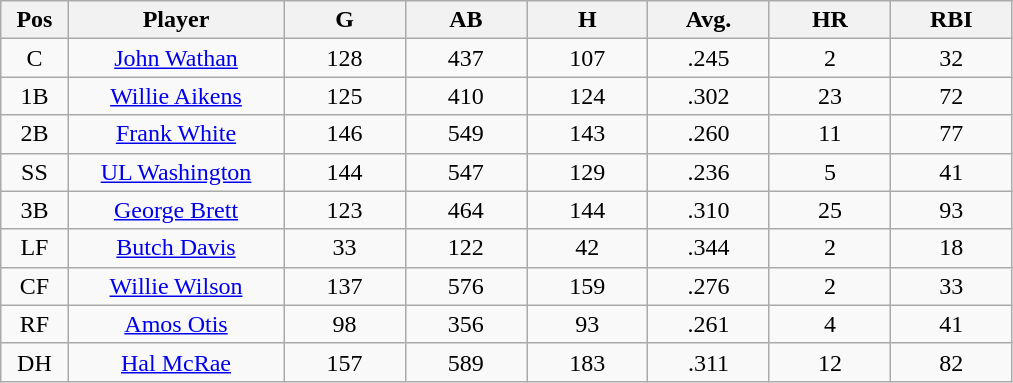<table class="wikitable sortable">
<tr>
<th bgcolor="#DDDDFF" width="5%">Pos</th>
<th bgcolor="#DDDDFF" width="16%">Player</th>
<th bgcolor="#DDDDFF" width="9%">G</th>
<th bgcolor="#DDDDFF" width="9%">AB</th>
<th bgcolor="#DDDDFF" width="9%">H</th>
<th bgcolor="#DDDDFF" width="9%">Avg.</th>
<th bgcolor="#DDDDFF" width="9%">HR</th>
<th bgcolor="#DDDDFF" width="9%">RBI</th>
</tr>
<tr align="center">
<td>C</td>
<td><a href='#'>John Wathan</a></td>
<td>128</td>
<td>437</td>
<td>107</td>
<td>.245</td>
<td>2</td>
<td>32</td>
</tr>
<tr align=center>
<td>1B</td>
<td><a href='#'>Willie Aikens</a></td>
<td>125</td>
<td>410</td>
<td>124</td>
<td>.302</td>
<td>23</td>
<td>72</td>
</tr>
<tr align=center>
<td>2B</td>
<td><a href='#'>Frank White</a></td>
<td>146</td>
<td>549</td>
<td>143</td>
<td>.260</td>
<td>11</td>
<td>77</td>
</tr>
<tr align=center>
<td>SS</td>
<td><a href='#'>UL Washington</a></td>
<td>144</td>
<td>547</td>
<td>129</td>
<td>.236</td>
<td>5</td>
<td>41</td>
</tr>
<tr align=center>
<td>3B</td>
<td><a href='#'>George Brett</a></td>
<td>123</td>
<td>464</td>
<td>144</td>
<td>.310</td>
<td>25</td>
<td>93</td>
</tr>
<tr align="center">
<td>LF</td>
<td><a href='#'>Butch Davis</a></td>
<td>33</td>
<td>122</td>
<td>42</td>
<td>.344</td>
<td>2</td>
<td>18</td>
</tr>
<tr align="center">
<td>CF</td>
<td><a href='#'>Willie Wilson</a></td>
<td>137</td>
<td>576</td>
<td>159</td>
<td>.276</td>
<td>2</td>
<td>33</td>
</tr>
<tr align=center>
<td>RF</td>
<td><a href='#'>Amos Otis</a></td>
<td>98</td>
<td>356</td>
<td>93</td>
<td>.261</td>
<td>4</td>
<td>41</td>
</tr>
<tr align=center>
<td>DH</td>
<td><a href='#'>Hal McRae</a></td>
<td>157</td>
<td>589</td>
<td>183</td>
<td>.311</td>
<td>12</td>
<td>82</td>
</tr>
</table>
